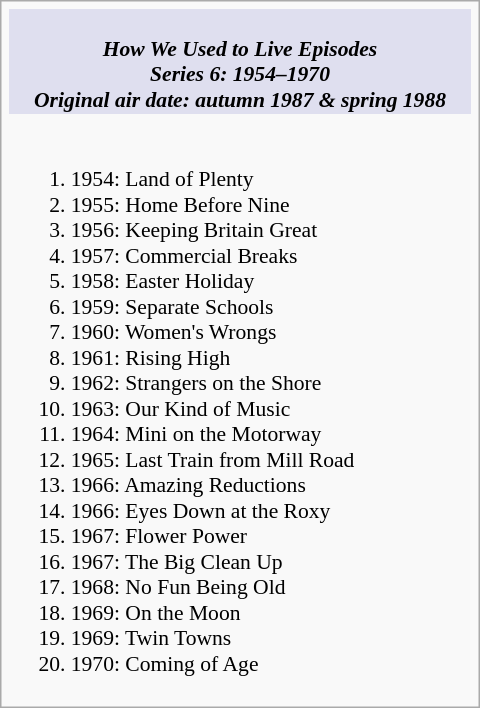<table class="infobox" style="width: 20em;">
<tr>
<td style="text-align: center; background: #dfdfef; font-size: 90%;"><br><strong><em>How We Used to Live<em> Episodes<strong><br>Series 6: 1954–1970 <br>Original air date: autumn 1987 & spring 1988</td>
</tr>
<tr>
<td style="font-size: 90%;" align="left"><br><ol><li>1954: Land of Plenty</li><li>1955: Home Before Nine</li><li>1956: Keeping Britain Great</li><li>1957: Commercial Breaks</li><li>1958: Easter Holiday</li><li>1959: Separate Schools</li><li>1960: Women's Wrongs</li><li>1961: Rising High</li><li>1962: Strangers on the Shore</li><li>1963: Our Kind of Music</li><li>1964: Mini on the Motorway</li><li>1965: Last Train from Mill Road</li><li>1966: Amazing Reductions</li><li>1966: Eyes Down at the Roxy</li><li>1967: Flower Power</li><li>1967: The Big Clean Up</li><li>1968: No Fun Being Old</li><li>1969: On the Moon</li><li>1969: Twin Towns</li><li>1970: Coming of Age</li></ol></td>
</tr>
</table>
